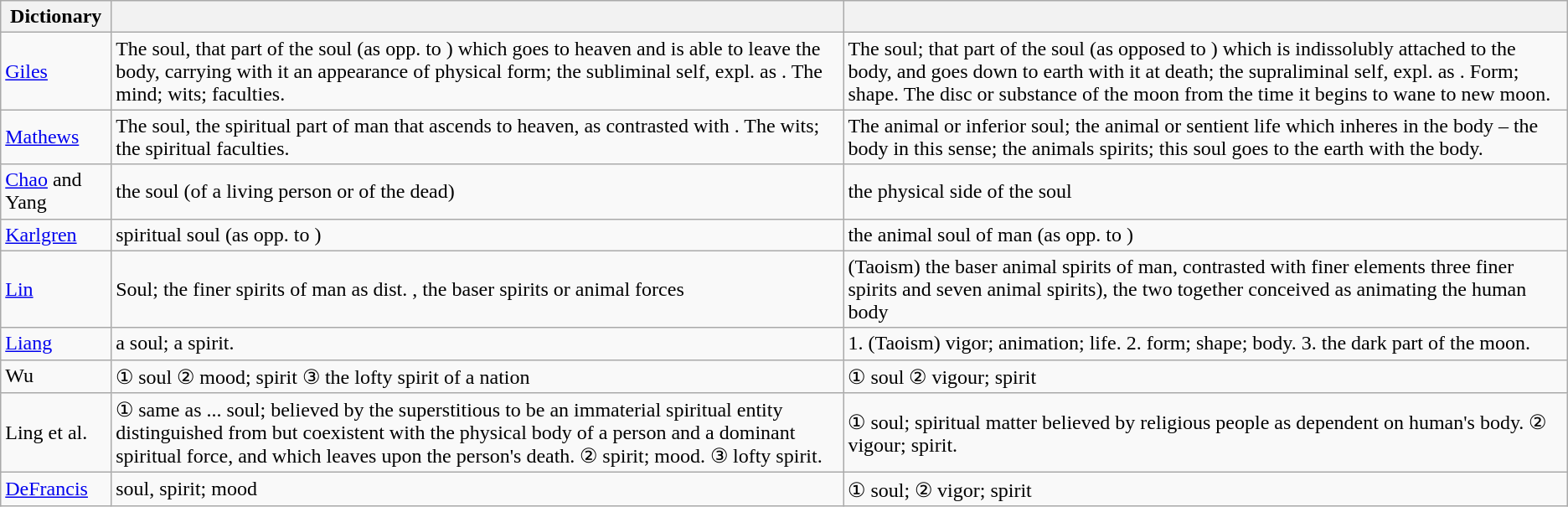<table class="wikitable">
<tr>
<th>Dictionary</th>
<th> </th>
<th> </th>
</tr>
<tr>
<td><a href='#'>Giles</a></td>
<td>The soul, that part of the soul (as opp. to ) which goes to heaven and is able to leave the body, carrying with it an appearance of physical form; the subliminal self, expl. as . The mind; wits; faculties.</td>
<td>The soul; that part of the soul (as opposed to ) which is indissolubly attached to the body, and goes down to earth with it at death; the supraliminal self, expl. as . Form; shape. The disc or substance of the moon from the time it begins to wane to new moon.</td>
</tr>
<tr>
<td><a href='#'>Mathews</a></td>
<td>The soul, the spiritual part of man that ascends to heaven, as contrasted with . The wits; the spiritual faculties.</td>
<td>The animal or inferior soul; the animal or sentient life which inheres in the body – the body in this sense; the animals spirits; this soul goes to the earth with the body.</td>
</tr>
<tr>
<td><a href='#'>Chao</a> and Yang</td>
<td>the soul (of a living person or of the dead)</td>
<td>the physical side of the soul</td>
</tr>
<tr>
<td><a href='#'>Karlgren</a></td>
<td>spiritual soul (as opp. to )</td>
<td>the animal soul of man (as opp. to )</td>
</tr>
<tr>
<td><a href='#'>Lin</a></td>
<td>Soul; the finer spirits of man as dist. , the baser spirits or animal forces</td>
<td>(Taoism) the baser animal spirits of man, contrasted with finer elements  three finer spirits and seven animal spirits), the two together conceived as animating the human body</td>
</tr>
<tr>
<td><a href='#'>Liang</a></td>
<td>a soul; a spirit.</td>
<td>1. (Taoism) vigor; animation; life. 2. form; shape; body. 3. the dark part of the moon.</td>
</tr>
<tr>
<td>Wu</td>
<td>① soul ② mood; spirit ③ the lofty spirit of a nation</td>
<td>① soul ② vigour; spirit</td>
</tr>
<tr>
<td>Ling et al.</td>
<td>① same as  ... soul; believed by the superstitious to be an immaterial spiritual entity distinguished from but coexistent with the physical body of a person and a dominant spiritual force, and which leaves upon the person's death. ② spirit; mood. ③ lofty spirit.</td>
<td>① soul; spiritual matter believed by religious people as dependent on human's body. ② vigour; spirit.</td>
</tr>
<tr>
<td><a href='#'>DeFrancis</a></td>
<td>soul, spirit; mood</td>
<td>① soul; ② vigor; spirit</td>
</tr>
</table>
